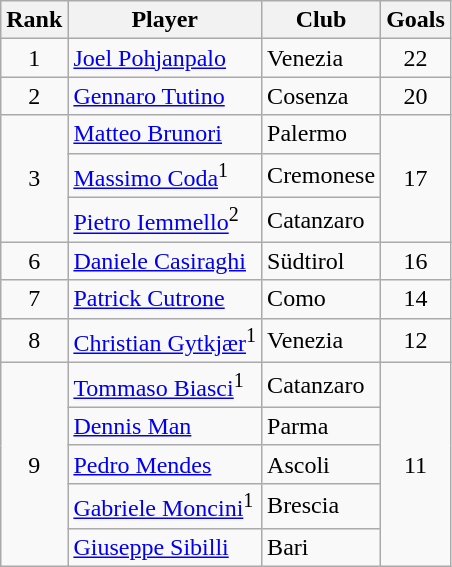<table class="wikitable" style="text-align:center">
<tr>
<th>Rank</th>
<th>Player</th>
<th>Club</th>
<th>Goals</th>
</tr>
<tr>
<td>1</td>
<td align="left"> <a href='#'>Joel Pohjanpalo</a></td>
<td align="left">Venezia</td>
<td>22</td>
</tr>
<tr>
<td>2</td>
<td align="left"> <a href='#'>Gennaro Tutino</a></td>
<td align="left">Cosenza</td>
<td>20</td>
</tr>
<tr>
<td rowspan="3">3</td>
<td align="left"> <a href='#'>Matteo Brunori</a></td>
<td align="left">Palermo</td>
<td rowspan="3">17</td>
</tr>
<tr>
<td align="left"> <a href='#'>Massimo Coda</a><sup>1</sup></td>
<td align="left">Cremonese</td>
</tr>
<tr>
<td align="left"> <a href='#'>Pietro Iemmello</a><sup>2</sup></td>
<td align="left">Catanzaro</td>
</tr>
<tr>
<td>6</td>
<td align="left"> <a href='#'>Daniele Casiraghi</a></td>
<td align="left">Südtirol</td>
<td>16</td>
</tr>
<tr>
<td>7</td>
<td align="left"> <a href='#'>Patrick Cutrone</a></td>
<td align="left">Como</td>
<td>14</td>
</tr>
<tr>
<td>8</td>
<td align="left"> <a href='#'>Christian Gytkjær</a><sup>1</sup></td>
<td align="left">Venezia</td>
<td>12</td>
</tr>
<tr>
<td rowspan="5">9</td>
<td align="left"> <a href='#'>Tommaso Biasci</a><sup>1</sup></td>
<td align="left">Catanzaro</td>
<td rowspan="5">11</td>
</tr>
<tr>
<td align="left"> <a href='#'>Dennis Man</a></td>
<td align="left">Parma</td>
</tr>
<tr>
<td align="left"> <a href='#'>Pedro Mendes</a></td>
<td align="left">Ascoli</td>
</tr>
<tr>
<td align="left"> <a href='#'>Gabriele Moncini</a><sup>1</sup></td>
<td align="left">Brescia</td>
</tr>
<tr>
<td align="left"> <a href='#'>Giuseppe Sibilli</a></td>
<td align="left">Bari</td>
</tr>
</table>
